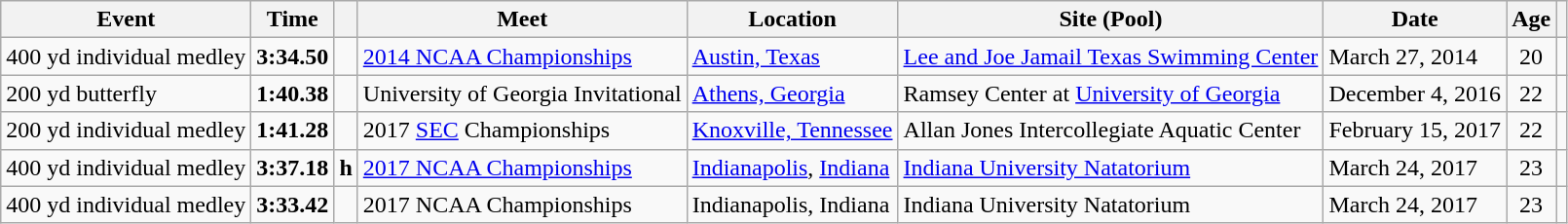<table class="wikitable sortable">
<tr>
<th>Event</th>
<th>Time</th>
<th></th>
<th>Meet</th>
<th>Location</th>
<th>Site (Pool)</th>
<th>Date</th>
<th>Age</th>
<th></th>
</tr>
<tr>
<td>400 yd individual medley</td>
<td style="text-align:center;"><strong>3:34.50</strong></td>
<td></td>
<td><a href='#'>2014 NCAA Championships</a></td>
<td><a href='#'>Austin, Texas</a></td>
<td><a href='#'>Lee and Joe Jamail Texas Swimming Center</a></td>
<td>March 27, 2014</td>
<td style="text-align:center;">20</td>
<td style="text-align:center;"></td>
</tr>
<tr>
<td>200 yd butterfly</td>
<td style="text-align:center;"><strong>1:40.38</strong></td>
<td></td>
<td>University of Georgia Invitational</td>
<td><a href='#'>Athens, Georgia</a></td>
<td>Ramsey Center at <a href='#'>University of Georgia</a></td>
<td>December 4, 2016</td>
<td style="text-align:center;">22</td>
<td style="text-align:center;"></td>
</tr>
<tr>
<td>200 yd individual medley</td>
<td style="text-align:center;"><strong>1:41.28</strong></td>
<td></td>
<td>2017 <a href='#'>SEC</a> Championships</td>
<td><a href='#'>Knoxville, Tennessee</a></td>
<td>Allan Jones Intercollegiate Aquatic Center</td>
<td>February 15, 2017</td>
<td style="text-align:center;">22</td>
<td style="text-align:center;"></td>
</tr>
<tr>
<td>400 yd individual medley</td>
<td style="text-align:center;"><strong>3:37.18</strong></td>
<td><strong>h</strong></td>
<td><a href='#'>2017 NCAA Championships</a></td>
<td><a href='#'>Indianapolis</a>, <a href='#'>Indiana</a></td>
<td><a href='#'>Indiana University Natatorium</a></td>
<td>March 24, 2017</td>
<td style="text-align:center;">23</td>
<td style="text-align:center;"></td>
</tr>
<tr>
<td>400 yd individual medley</td>
<td style="text-align:center;"><strong>3:33.42</strong></td>
<td></td>
<td>2017 NCAA Championships</td>
<td>Indianapolis, Indiana</td>
<td>Indiana University Natatorium</td>
<td>March 24, 2017</td>
<td style="text-align:center;">23</td>
<td style="text-align:center;"></td>
</tr>
</table>
